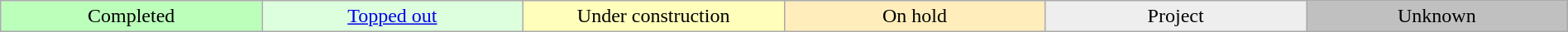<table class="wikitable" style="text-align:center; width:100%">
<tr>
<td bgcolor="bbffbb" width="90px">Completed</td>
<td bgcolor="ddffdd" width="90px"><a href='#'>Topped out</a></td>
<td bgcolor="ffffbb" width="90px">Under construction</td>
<td bgcolor="ffeebb" width="90px">On hold</td>
<td bgcolor="EEEEEE" width="90px">Project</td>
<td bgcolor="C0C0C0" width="90px">Unknown</td>
</tr>
</table>
